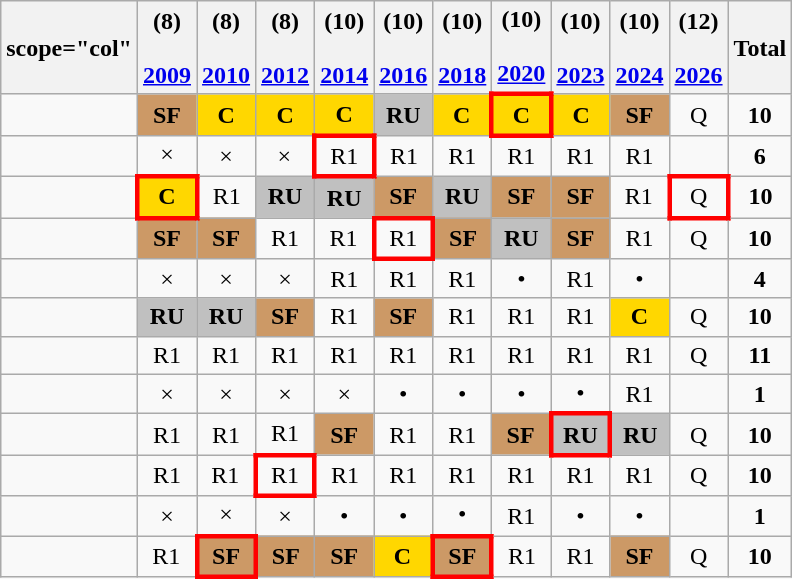<table class="wikitable" style="text-align: center">
<tr>
<th>scope="col" </th>
<th>(8)<br><br><a href='#'>2009</a></th>
<th>(8)<br><br><a href='#'>2010</a></th>
<th>(8)<br><br><a href='#'>2012</a></th>
<th>(10)<br><br><a href='#'>2014</a></th>
<th>(10)<br><br><a href='#'>2016</a></th>
<th>(10)<br><br><a href='#'>2018</a></th>
<th>(10)<br><br><a href='#'>2020</a></th>
<th>(10)<br><br><a href='#'>2023</a></th>
<th>(10)<br><br><a href='#'>2024</a></th>
<th>(12)<br><br><a href='#'>2026</a></th>
<th>Total</th>
</tr>
<tr>
<td id=AUS"" align=left></td>
<td bgcolor="#cc9966"><strong>SF</strong></td>
<td bgcolor=gold><strong>C</strong></td>
<td bgcolor=gold><strong>C</strong></td>
<td bgcolor=gold><strong>C</strong></td>
<td bgcolor=silver><strong>RU</strong></td>
<td bgcolor=gold><strong>C</strong></td>
<td style="border: 3px solid red;background:gold"><strong>C</strong></td>
<td bgcolor=gold><strong>C</strong></td>
<td bgcolor="#cc9966"><strong>SF</strong></td>
<td>Q</td>
<td><strong>10</strong></td>
</tr>
<tr>
<td id="" align=left></td>
<td>×</td>
<td>×</td>
<td>×</td>
<td style="border: 3px solid red">R1</td>
<td>R1</td>
<td>R1</td>
<td>R1</td>
<td>R1</td>
<td>R1</td>
<td></td>
<td><strong>6</strong></td>
</tr>
<tr>
<td id="" align=left></td>
<td style="border: 3px solid red;background:gold"><strong>C</strong></td>
<td>R1</td>
<td bgcolor=silver><strong>RU</strong></td>
<td bgcolor=silver><strong>RU</strong></td>
<td bgcolor="#cc9966"><strong>SF</strong></td>
<td bgcolor=silver><strong>RU</strong></td>
<td bgcolor="#cc9966"><strong>SF</strong></td>
<td bgcolor="#cc9966"><strong>SF</strong></td>
<td>R1</td>
<td style="border: 3px solid red">Q</td>
<td><strong>10</strong></td>
</tr>
<tr>
<td id="" align=left></td>
<td bgcolor="#cc9966"><strong>SF</strong></td>
<td bgcolor="#cc9966"><strong>SF</strong></td>
<td>R1</td>
<td>R1</td>
<td style="border: 3px solid red">R1</td>
<td bgcolor="#cc9966"><strong>SF</strong></td>
<td bgcolor=silver><strong>RU</strong></td>
<td bgcolor="#cc9966"><strong>SF</strong></td>
<td>R1</td>
<td>Q</td>
<td><strong>10</strong></td>
</tr>
<tr>
<td id="" align=left></td>
<td>×</td>
<td>×</td>
<td>×</td>
<td>R1</td>
<td>R1</td>
<td>R1</td>
<td>•</td>
<td>R1</td>
<td>•</td>
<td></td>
<td><strong>4</strong></td>
</tr>
<tr>
<td id="" align=left></td>
<td bgcolor=silver><strong>RU</strong></td>
<td bgcolor=silver><strong>RU</strong></td>
<td bgcolor="#cc9966"><strong>SF</strong></td>
<td>R1</td>
<td bgcolor="#cc9966"><strong>SF</strong></td>
<td>R1</td>
<td>R1</td>
<td>R1</td>
<td bgcolor=gold><strong>C</strong></td>
<td>Q</td>
<td><strong>10</strong></td>
</tr>
<tr>
<td id="" align=left></td>
<td>R1</td>
<td>R1</td>
<td>R1</td>
<td>R1</td>
<td>R1</td>
<td>R1</td>
<td>R1</td>
<td>R1</td>
<td>R1</td>
<td>Q</td>
<td><strong>11</strong></td>
</tr>
<tr>
<td id="" align=left></td>
<td>×</td>
<td>×</td>
<td>×</td>
<td>×</td>
<td>•</td>
<td>•</td>
<td>•</td>
<td>•</td>
<td>R1</td>
<td></td>
<td><strong>1</strong></td>
</tr>
<tr>
<td id="" align=left></td>
<td>R1</td>
<td>R1</td>
<td>R1</td>
<td bgcolor="#cc9966"><strong>SF</strong></td>
<td>R1</td>
<td>R1</td>
<td bgcolor="#cc9966"><strong>SF</strong></td>
<td style="border: 3px solid red;background:silver"><strong>RU</strong></td>
<td bgcolor=silver><strong>RU</strong></td>
<td>Q</td>
<td><strong>10</strong></td>
</tr>
<tr>
<td id="" align=left></td>
<td>R1</td>
<td>R1</td>
<td style="border: 3px solid red">R1</td>
<td>R1</td>
<td>R1</td>
<td>R1</td>
<td>R1</td>
<td>R1</td>
<td>R1</td>
<td>Q</td>
<td><strong>10</strong></td>
</tr>
<tr>
<td id="" align=left></td>
<td>×</td>
<td>×</td>
<td>×</td>
<td>•</td>
<td>•</td>
<td>•</td>
<td>R1</td>
<td>•</td>
<td>•</td>
<td></td>
<td><strong>1</strong></td>
</tr>
<tr>
<td id="" align=left></td>
<td>R1</td>
<td style="border: 3px solid red;background:#cc9966"><strong>SF</strong></td>
<td bgcolor="#cc9966"><strong>SF</strong></td>
<td bgcolor="#cc9966"><strong>SF</strong></td>
<td bgcolor=gold><strong>C</strong></td>
<td style="border: 3px solid red;background:#cc9966"><strong>SF</strong></td>
<td>R1</td>
<td>R1</td>
<td bgcolor="#cc9966"><strong>SF</strong></td>
<td>Q</td>
<td><strong>10</strong></td>
</tr>
</table>
